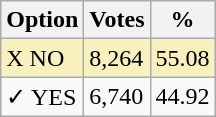<table class="wikitable">
<tr>
<th>Option</th>
<th>Votes</th>
<th>%</th>
</tr>
<tr>
<td style=background:#f8f1bd>X NO</td>
<td style=background:#f8f1bd>8,264</td>
<td style=background:#f8f1bd>55.08</td>
</tr>
<tr>
<td>✓ YES</td>
<td>6,740</td>
<td>44.92</td>
</tr>
</table>
